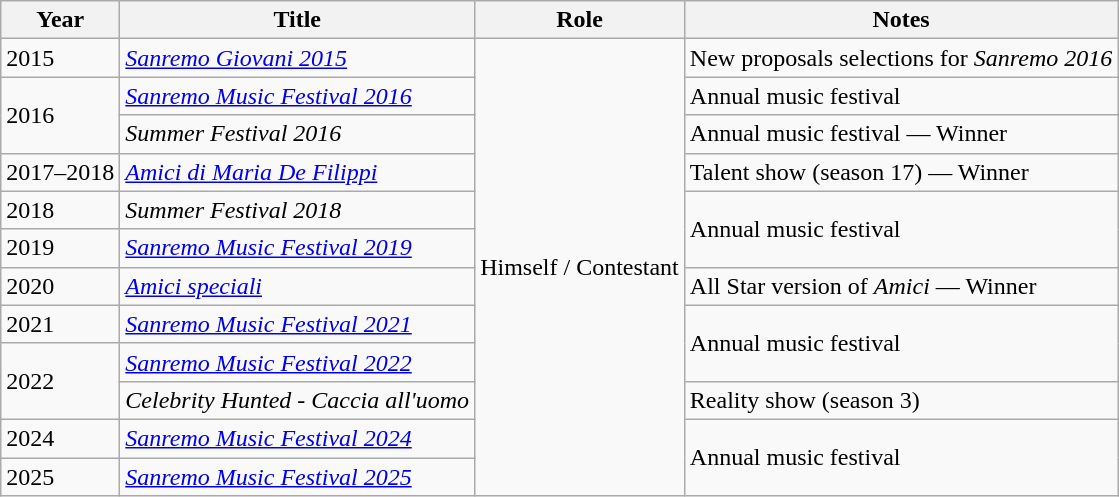<table class="wikitable">
<tr>
<th>Year</th>
<th>Title</th>
<th>Role</th>
<th>Notes</th>
</tr>
<tr>
<td>2015</td>
<td><em><a href='#'>Sanremo Giovani 2015</a></em></td>
<td rowspan="12">Himself / Contestant</td>
<td>New proposals selections for <em>Sanremo 2016</em></td>
</tr>
<tr>
<td rowspan="2">2016</td>
<td><em><a href='#'>Sanremo Music Festival 2016</a></em></td>
<td>Annual music festival</td>
</tr>
<tr>
<td><em>Summer Festival 2016</em></td>
<td>Annual music festival — Winner</td>
</tr>
<tr>
<td>2017–2018</td>
<td><em><a href='#'>Amici di Maria De Filippi</a></em></td>
<td>Talent show (season 17) — Winner</td>
</tr>
<tr>
<td>2018</td>
<td><em>Summer Festival 2018</em></td>
<td rowspan="2">Annual music festival</td>
</tr>
<tr>
<td>2019</td>
<td><em><a href='#'>Sanremo Music Festival 2019</a></em></td>
</tr>
<tr>
<td>2020</td>
<td><em><a href='#'>Amici speciali</a></em></td>
<td>All Star version of <em>Amici</em> — Winner</td>
</tr>
<tr>
<td>2021</td>
<td><em><a href='#'>Sanremo Music Festival 2021</a></em></td>
<td rowspan="2">Annual music festival</td>
</tr>
<tr>
<td rowspan="2">2022</td>
<td><em><a href='#'>Sanremo Music Festival 2022</a></em></td>
</tr>
<tr>
<td><em>Celebrity Hunted - Caccia all'uomo</em></td>
<td>Reality show (season 3)</td>
</tr>
<tr>
<td>2024</td>
<td><em><a href='#'>Sanremo Music Festival 2024</a></em></td>
<td rowspan="2">Annual music festival</td>
</tr>
<tr>
<td>2025</td>
<td><em><a href='#'>Sanremo Music Festival 2025</a></em></td>
</tr>
</table>
